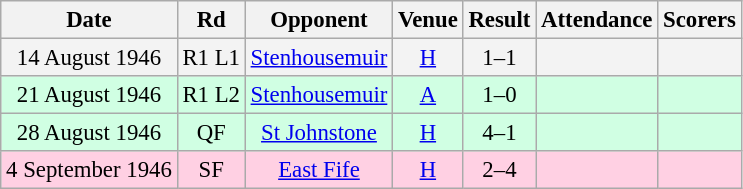<table class="wikitable sortable" style="font-size:95%; text-align:center">
<tr>
<th>Date</th>
<th>Rd</th>
<th>Opponent</th>
<th>Venue</th>
<th>Result</th>
<th>Attendance</th>
<th>Scorers</th>
</tr>
<tr bgcolor = "#f3f3f3">
<td>14 August 1946</td>
<td>R1 L1</td>
<td><a href='#'>Stenhousemuir</a></td>
<td><a href='#'>H</a></td>
<td>1–1</td>
<td></td>
<td></td>
</tr>
<tr bgcolor = "#d0ffe3">
<td>21 August 1946</td>
<td>R1 L2</td>
<td><a href='#'>Stenhousemuir</a></td>
<td><a href='#'>A</a></td>
<td>1–0</td>
<td></td>
<td></td>
</tr>
<tr bgcolor = "#d0ffe3">
<td>28 August 1946</td>
<td>QF</td>
<td><a href='#'>St Johnstone</a></td>
<td><a href='#'>H</a></td>
<td>4–1</td>
<td></td>
<td></td>
</tr>
<tr bgcolor = "#ffd0e3">
<td>4 September 1946</td>
<td>SF</td>
<td><a href='#'>East Fife</a></td>
<td><a href='#'>H</a></td>
<td>2–4</td>
<td></td>
<td></td>
</tr>
</table>
